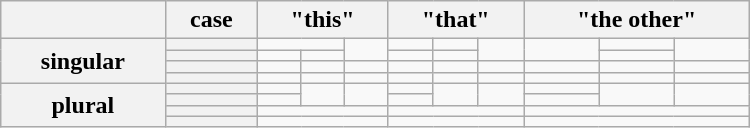<table class="wikitable" style="text-align:center;" width=500px>
<tr>
<th></th>
<th>case</th>
<th colspan=3>"this"</th>
<th colspan =3>"that"</th>
<th colspan=3>"the other"</th>
</tr>
<tr>
<th rowspan=4>singular</th>
<th></th>
<td colspan="2"></td>
<td rowspan="2"></td>
<td></td>
<td></td>
<td rowspan="2"></td>
<td rowspan="2"></td>
<td></td>
<td rowspan="2"></td>
</tr>
<tr>
<th></th>
<td></td>
<td></td>
<td></td>
<td></td>
<td></td>
</tr>
<tr>
<th></th>
<td></td>
<td></td>
<td></td>
<td></td>
<td></td>
<td></td>
<td></td>
<td></td>
<td></td>
</tr>
<tr>
<th></th>
<td></td>
<td></td>
<td></td>
<td></td>
<td></td>
<td></td>
<td></td>
<td></td>
<td></td>
</tr>
<tr>
<th rowspan=4>plural</th>
<th></th>
<td></td>
<td rowspan="2"></td>
<td rowspan="2"></td>
<td></td>
<td rowspan="2"></td>
<td rowspan="2"></td>
<td></td>
<td rowspan="2"></td>
<td rowspan="2"></td>
</tr>
<tr>
<th></th>
<td></td>
<td></td>
<td></td>
</tr>
<tr>
<th></th>
<td colspan=3></td>
<td colspan=3></td>
<td colspan=3></td>
</tr>
<tr>
<th></th>
<td colspan=3></td>
<td colspan=3></td>
<td colspan=3></td>
</tr>
</table>
